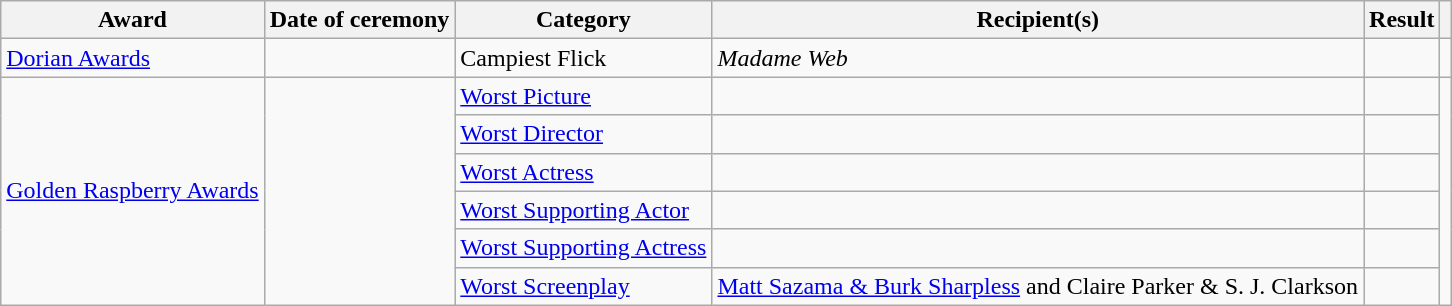<table class="wikitable sortable plainrowheaders col6center">
<tr>
<th scope="col">Award</th>
<th scope="col">Date of ceremony</th>
<th scope="col">Category</th>
<th scope="col">Recipient(s)</th>
<th scope="col">Result</th>
<th scope="col" class="unsortable"></th>
</tr>
<tr>
<td><a href='#'>Dorian Awards</a></td>
<td></td>
<td>Campiest Flick</td>
<td><em>Madame Web</em></td>
<td></td>
<td></td>
</tr>
<tr>
<td rowspan="6"><a href='#'>Golden Raspberry Awards</a></td>
<td rowspan="6"><a href='#'></a></td>
<td><a href='#'>Worst Picture</a></td>
<td></td>
<td></td>
<td rowspan="6"></td>
</tr>
<tr>
<td><a href='#'>Worst Director</a></td>
<td></td>
<td></td>
</tr>
<tr>
<td><a href='#'>Worst Actress</a></td>
<td></td>
<td></td>
</tr>
<tr>
<td><a href='#'>Worst Supporting Actor</a></td>
<td></td>
<td></td>
</tr>
<tr>
<td><a href='#'>Worst Supporting Actress</a></td>
<td></td>
<td></td>
</tr>
<tr>
<td><a href='#'>Worst Screenplay</a></td>
<td data-sort-value="Sazama, Matt; Sharpless, Burk; Parker, Claire; and Clarkson, S. J."><a href='#'>Matt Sazama & Burk Sharpless</a> and Claire Parker & S. J. Clarkson</td>
<td></td>
</tr>
</table>
